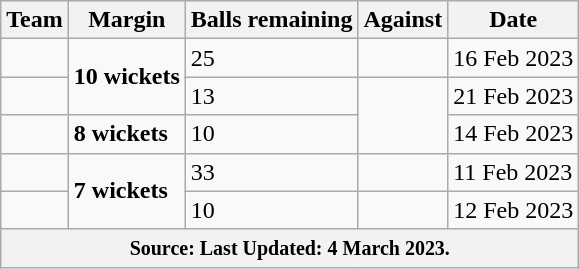<table class="wikitable sortable" style="text-align:left">
<tr>
<th>Team</th>
<th>Margin</th>
<th>Balls remaining</th>
<th>Against</th>
<th class="unsortable">Date</th>
</tr>
<tr>
<td style="text-align:left"></td>
<td rowspan=2><strong>10 wickets</strong></td>
<td>25</td>
<td></td>
<td>16 Feb 2023</td>
</tr>
<tr>
<td style="text-align:left"></td>
<td>13</td>
<td rowspan=2></td>
<td>21 Feb 2023</td>
</tr>
<tr>
<td style="text-align:left"></td>
<td><strong>8 wickets</strong></td>
<td>10</td>
<td>14 Feb 2023</td>
</tr>
<tr>
<td style="text-align:left"></td>
<td rowspan=2><strong>7 wickets</strong></td>
<td>33</td>
<td></td>
<td>11 Feb 2023</td>
</tr>
<tr>
<td style="text-align:left"></td>
<td>10</td>
<td></td>
<td>12 Feb 2023</td>
</tr>
<tr>
<th colspan=5><small> Source: Last Updated: 4 March 2023.</small></th>
</tr>
</table>
